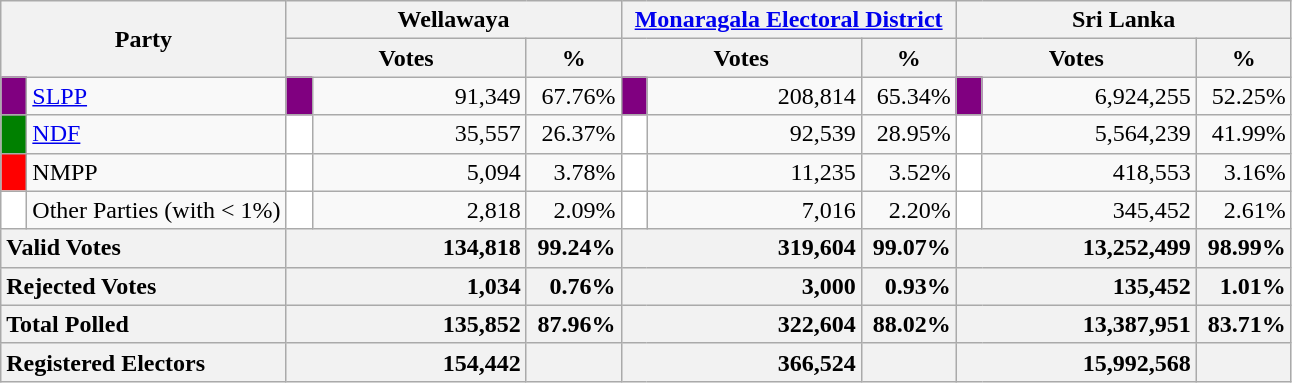<table class="wikitable">
<tr>
<th colspan="2" width="144px"rowspan="2">Party</th>
<th colspan="3" width="216px">Wellawaya</th>
<th colspan="3" width="216px"><a href='#'>Monaragala Electoral District</a></th>
<th colspan="3" width="216px">Sri Lanka</th>
</tr>
<tr>
<th colspan="2" width="144px">Votes</th>
<th>%</th>
<th colspan="2" width="144px">Votes</th>
<th>%</th>
<th colspan="2" width="144px">Votes</th>
<th>%</th>
</tr>
<tr>
<td style="background-color:purple;" width="10px"></td>
<td style="text-align:left;"><a href='#'>SLPP</a></td>
<td style="background-color:purple;" width="10px"></td>
<td style="text-align:right;">91,349</td>
<td style="text-align:right;">67.76%</td>
<td style="background-color:purple;" width="10px"></td>
<td style="text-align:right;">208,814</td>
<td style="text-align:right;">65.34%</td>
<td style="background-color:purple;" width="10px"></td>
<td style="text-align:right;">6,924,255</td>
<td style="text-align:right;">52.25%</td>
</tr>
<tr>
<td style="background-color:green;" width="10px"></td>
<td style="text-align:left;"><a href='#'>NDF</a></td>
<td style="background-color:white;" width="10px"></td>
<td style="text-align:right;">35,557</td>
<td style="text-align:right;">26.37%</td>
<td style="background-color:white;" width="10px"></td>
<td style="text-align:right;">92,539</td>
<td style="text-align:right;">28.95%</td>
<td style="background-color:white;" width="10px"></td>
<td style="text-align:right;">5,564,239</td>
<td style="text-align:right;">41.99%</td>
</tr>
<tr>
<td style="background-color:red;" width="10px"></td>
<td style="text-align:left;">NMPP</td>
<td style="background-color:white;" width="10px"></td>
<td style="text-align:right;">5,094</td>
<td style="text-align:right;">3.78%</td>
<td style="background-color:white;" width="10px"></td>
<td style="text-align:right;">11,235</td>
<td style="text-align:right;">3.52%</td>
<td style="background-color:white;" width="10px"></td>
<td style="text-align:right;">418,553</td>
<td style="text-align:right;">3.16%</td>
</tr>
<tr>
<td style="background-color:white;" width="10px"></td>
<td style="text-align:left;">Other Parties (with < 1%)</td>
<td style="background-color:white;" width="10px"></td>
<td style="text-align:right;">2,818</td>
<td style="text-align:right;">2.09%</td>
<td style="background-color:white;" width="10px"></td>
<td style="text-align:right;">7,016</td>
<td style="text-align:right;">2.20%</td>
<td style="background-color:white;" width="10px"></td>
<td style="text-align:right;">345,452</td>
<td style="text-align:right;">2.61%</td>
</tr>
<tr>
<th colspan="2" width="144px"style="text-align:left;">Valid Votes</th>
<th style="text-align:right;"colspan="2" width="144px">134,818</th>
<th style="text-align:right;">99.24%</th>
<th style="text-align:right;"colspan="2" width="144px">319,604</th>
<th style="text-align:right;">99.07%</th>
<th style="text-align:right;"colspan="2" width="144px">13,252,499</th>
<th style="text-align:right;">98.99%</th>
</tr>
<tr>
<th colspan="2" width="144px"style="text-align:left;">Rejected Votes</th>
<th style="text-align:right;"colspan="2" width="144px">1,034</th>
<th style="text-align:right;">0.76%</th>
<th style="text-align:right;"colspan="2" width="144px">3,000</th>
<th style="text-align:right;">0.93%</th>
<th style="text-align:right;"colspan="2" width="144px">135,452</th>
<th style="text-align:right;">1.01%</th>
</tr>
<tr>
<th colspan="2" width="144px"style="text-align:left;">Total Polled</th>
<th style="text-align:right;"colspan="2" width="144px">135,852</th>
<th style="text-align:right;">87.96%</th>
<th style="text-align:right;"colspan="2" width="144px">322,604</th>
<th style="text-align:right;">88.02%</th>
<th style="text-align:right;"colspan="2" width="144px">13,387,951</th>
<th style="text-align:right;">83.71%</th>
</tr>
<tr>
<th colspan="2" width="144px"style="text-align:left;">Registered Electors</th>
<th style="text-align:right;"colspan="2" width="144px">154,442</th>
<th></th>
<th style="text-align:right;"colspan="2" width="144px">366,524</th>
<th></th>
<th style="text-align:right;"colspan="2" width="144px">15,992,568</th>
<th></th>
</tr>
</table>
